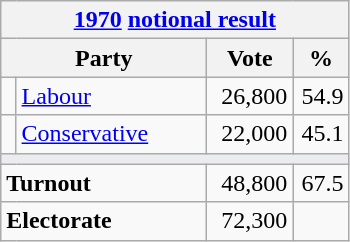<table class="wikitable">
<tr>
<th colspan="4"><a href='#'>1970</a> <a href='#'>notional result</a></th>
</tr>
<tr>
<th bgcolor="#DDDDFF" width="130px" colspan="2">Party</th>
<th bgcolor="#DDDDFF" width="50px">Vote</th>
<th bgcolor="#DDDDFF" width="30px">%</th>
</tr>
<tr>
<td></td>
<td><a href='#'>Labour</a></td>
<td align=right>26,800</td>
<td align=right>54.9</td>
</tr>
<tr>
<td></td>
<td><a href='#'>Conservative</a></td>
<td align=right>22,000</td>
<td align=right>45.1</td>
</tr>
<tr>
<td colspan="4" bgcolor="#EAECF0"></td>
</tr>
<tr>
<td colspan="2"><strong>Turnout</strong></td>
<td align=right>48,800</td>
<td align=right>67.5</td>
</tr>
<tr>
<td colspan="2"><strong>Electorate</strong></td>
<td align=right>72,300</td>
</tr>
</table>
